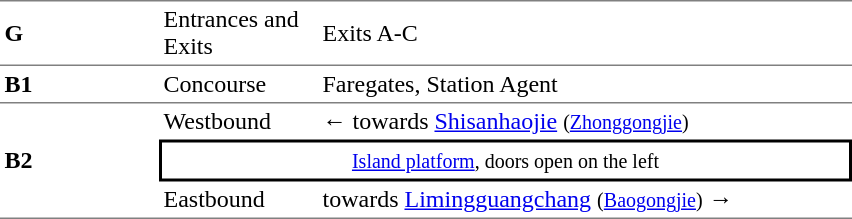<table cellspacing=0 cellpadding=3>
<tr>
<td style="border-top:solid 1px gray;border-bottom:solid 1px gray;" width=100><strong>G</strong></td>
<td style="border-top:solid 1px gray;border-bottom:solid 1px gray;" width=100>Entrances and Exits</td>
<td style="border-top:solid 1px gray;border-bottom:solid 1px gray;" width=350>Exits A-C</td>
</tr>
<tr>
<td style="border-bottom:solid 1px gray;"><strong>B1</strong></td>
<td style="border-bottom:solid 1px gray;">Concourse</td>
<td style="border-bottom:solid 1px gray;">Faregates, Station Agent</td>
</tr>
<tr>
<td style="border-bottom:solid 1px gray;" rowspan=3><strong>B2</strong></td>
<td>Westbound</td>
<td>←  towards <a href='#'>Shisanhaojie</a> <small>(<a href='#'>Zhonggongjie</a>)</small></td>
</tr>
<tr>
<td style="border-right:solid 2px black;border-left:solid 2px black;border-top:solid 2px black;border-bottom:solid 2px black;text-align:center;" colspan=2><small><a href='#'>Island platform</a>, doors open on the left</small></td>
</tr>
<tr>
<td style="border-bottom:solid 1px gray;">Eastbound</td>
<td style="border-bottom:solid 1px gray;">  towards <a href='#'>Limingguangchang</a> <small>(<a href='#'>Baogongjie</a>)</small> →</td>
</tr>
</table>
